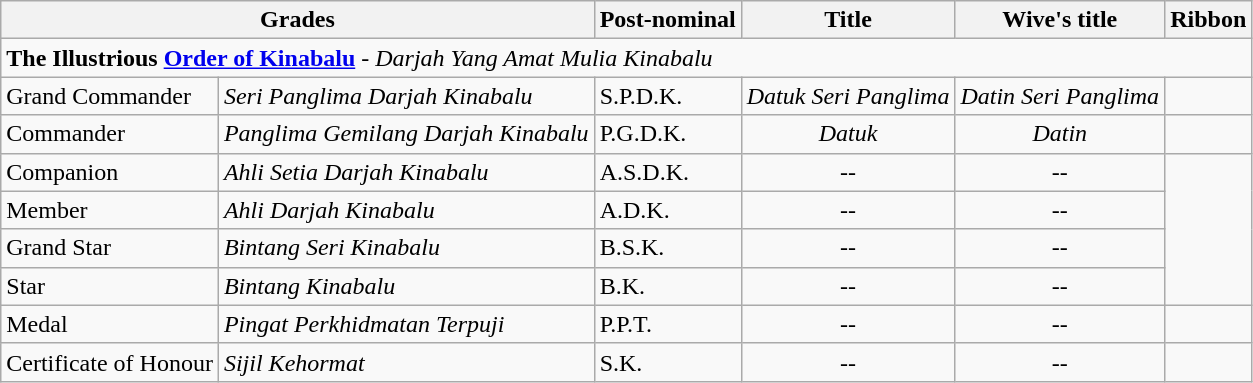<table class="wikitable">
<tr>
<th colspan=2>Grades </th>
<th>Post-nominal</th>
<th>Title</th>
<th>Wive's title</th>
<th>Ribbon</th>
</tr>
<tr>
<td colspan="6"><strong>The Illustrious <a href='#'>Order of Kinabalu</a></strong> - <em>Darjah Yang Amat Mulia Kinabalu</em></td>
</tr>
<tr>
<td>Grand Commander</td>
<td><em>Seri Panglima Darjah Kinabalu</em></td>
<td>S.P.D.K.</td>
<td align=center><em>Datuk Seri Panglima</em></td>
<td align=center><em>Datin Seri Panglima</em></td>
<td></td>
</tr>
<tr>
<td>Commander</td>
<td><em>Panglima Gemilang Darjah Kinabalu</em></td>
<td>P.G.D.K.</td>
<td align=center><em>Datuk</em></td>
<td align=center><em>Datin</em></td>
<td></td>
</tr>
<tr>
<td>Companion</td>
<td><em>Ahli Setia Darjah Kinabalu</em></td>
<td>A.S.D.K.</td>
<td align=center>--</td>
<td align=center>--</td>
<td rowspan=4></td>
</tr>
<tr>
<td>Member</td>
<td><em>Ahli Darjah Kinabalu</em></td>
<td>A.D.K.</td>
<td align=center>--</td>
<td align=center>--</td>
</tr>
<tr>
<td>Grand Star</td>
<td><em>Bintang Seri Kinabalu</em></td>
<td>B.S.K.</td>
<td align=center>--</td>
<td align=center>--</td>
</tr>
<tr>
<td>Star</td>
<td><em>Bintang Kinabalu</em></td>
<td>B.K.</td>
<td align=center>--</td>
<td align=center>--</td>
</tr>
<tr>
<td>Medal</td>
<td><em>Pingat Perkhidmatan Terpuji</em></td>
<td>P.P.T.</td>
<td align=center>--</td>
<td align=center>--</td>
<td></td>
</tr>
<tr>
<td>Certificate of Honour</td>
<td><em>Sijil Kehormat</em></td>
<td>S.K.</td>
<td align=center>--</td>
<td align=center>--</td>
<td></td>
</tr>
</table>
